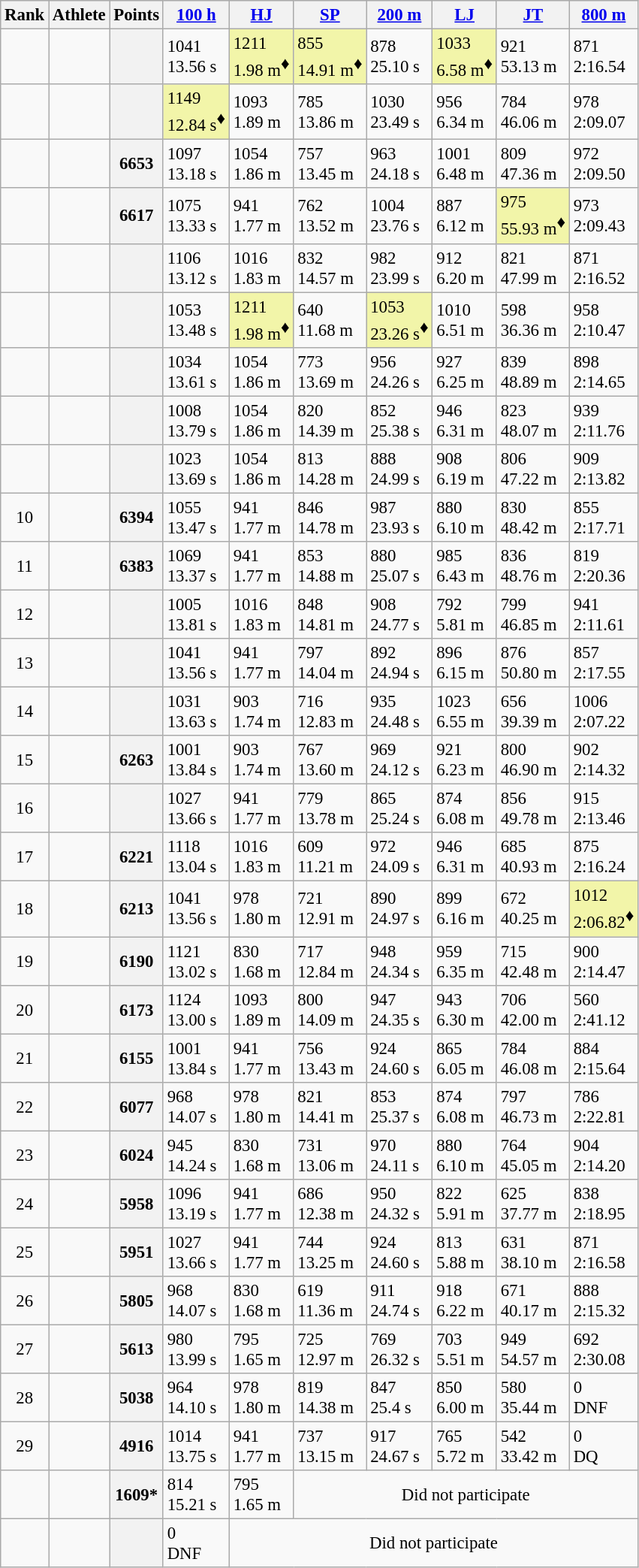<table class="wikitable sortable" style="font-size:95%;">
<tr bgcolor=#E6E6E6>
<th>Rank</th>
<th>Athlete</th>
<th>Points</th>
<th data-sort-type="number"><a href='#'>100 h</a></th>
<th data-sort-type="number"><a href='#'>HJ</a></th>
<th data-sort-type="number"><a href='#'>SP</a></th>
<th data-sort-type="number"><a href='#'>200 m</a></th>
<th data-sort-type="number"><a href='#'>LJ</a></th>
<th data-sort-type="number"><a href='#'>JT</a></th>
<th data-sort-type="number"><a href='#'>800 m</a></th>
</tr>
<tr>
<td align=center></td>
<td></td>
<th></th>
<td>1041<br>13.56 s</td>
<td bgcolor=#F2F5A9>1211<br>1.98 m<sup><big>♦</big></sup></td>
<td bgcolor=#F2F5A9>855<br>14.91 m<sup><big>♦</big></sup></td>
<td>878<br>25.10 s</td>
<td bgcolor=#F2F5A9>1033<br>6.58 m<sup><big>♦</big></sup></td>
<td>921<br>53.13 m</td>
<td>871<br>2:16.54</td>
</tr>
<tr>
<td align=center></td>
<td></td>
<th></th>
<td bgcolor=#F2F5A9>1149<br>12.84 s<sup><big>♦</big></sup></td>
<td>1093<br>1.89 m</td>
<td>785<br>13.86 m</td>
<td>1030<br>23.49 s</td>
<td>956<br>6.34 m</td>
<td>784<br>46.06 m</td>
<td>978<br>2:09.07</td>
</tr>
<tr>
<td align=center></td>
<td></td>
<th>6653</th>
<td>1097<br>13.18 s</td>
<td>1054<br>1.86 m</td>
<td>757<br>13.45 m</td>
<td>963<br>24.18 s</td>
<td>1001<br>6.48 m</td>
<td>809<br>47.36 m</td>
<td>972<br>2:09.50</td>
</tr>
<tr>
<td align=center></td>
<td></td>
<th>6617<br></th>
<td>1075<br>13.33 s</td>
<td>941<br>1.77 m</td>
<td>762<br>13.52 m</td>
<td>1004<br>23.76 s</td>
<td>887<br>6.12 m</td>
<td bgcolor=#F2F5A9>975<br>55.93 m<sup><big>♦</big></sup></td>
<td>973<br>2:09.43</td>
</tr>
<tr>
<td align=center></td>
<td></td>
<th></th>
<td>1106<br>13.12 s</td>
<td>1016<br>1.83 m</td>
<td>832<br>14.57 m</td>
<td>982<br>23.99 s</td>
<td>912<br>6.20 m</td>
<td>821<br>47.99 m</td>
<td>871<br>2:16.52</td>
</tr>
<tr>
<td align=center></td>
<td></td>
<th></th>
<td>1053<br>13.48 s</td>
<td bgcolor=#F2F5A9>1211<br>1.98 m<sup><big>♦</big></sup></td>
<td>640<br>11.68 m</td>
<td bgcolor=#F2F5A9>1053<br>23.26 s<sup><big>♦</big></sup></td>
<td>1010<br>6.51 m</td>
<td>598<br>36.36 m</td>
<td>958<br>2:10.47</td>
</tr>
<tr>
<td align=center></td>
<td></td>
<th></th>
<td>1034<br>13.61 s</td>
<td>1054<br>1.86 m</td>
<td>773<br>13.69 m</td>
<td>956<br>24.26 s</td>
<td>927<br>6.25 m</td>
<td>839<br>48.89 m</td>
<td>898<br>2:14.65</td>
</tr>
<tr>
<td align=center></td>
<td></td>
<th></th>
<td>1008<br>13.79 s</td>
<td>1054<br>1.86 m</td>
<td>820<br>14.39 m</td>
<td>852<br>25.38 s</td>
<td>946<br>6.31 m</td>
<td>823<br>48.07 m</td>
<td>939<br>2:11.76</td>
</tr>
<tr>
<td align=center></td>
<td></td>
<th></th>
<td>1023<br>13.69 s</td>
<td>1054<br>1.86 m</td>
<td>813<br>14.28 m</td>
<td>888<br>24.99 s</td>
<td>908<br>6.19 m</td>
<td>806<br>47.22 m</td>
<td>909<br>2:13.82</td>
</tr>
<tr>
<td align=center>10</td>
<td></td>
<th>6394</th>
<td>1055<br>13.47 s</td>
<td>941<br>1.77 m</td>
<td>846<br>14.78 m</td>
<td>987<br>23.93 s</td>
<td>880<br>6.10 m</td>
<td>830<br>48.42 m</td>
<td>855<br>2:17.71</td>
</tr>
<tr>
<td align=center>11</td>
<td></td>
<th>6383</th>
<td>1069<br>13.37 s</td>
<td>941<br>1.77 m</td>
<td>853<br>14.88 m</td>
<td>880<br>25.07 s</td>
<td>985<br>6.43 m</td>
<td>836<br>48.76 m</td>
<td>819<br>2:20.36</td>
</tr>
<tr>
<td align=center>12</td>
<td></td>
<th></th>
<td>1005<br>13.81 s</td>
<td>1016<br>1.83 m</td>
<td>848<br>14.81 m</td>
<td>908<br>24.77 s</td>
<td>792<br>5.81 m</td>
<td>799<br>46.85 m</td>
<td>941<br>2:11.61</td>
</tr>
<tr>
<td align=center>13</td>
<td></td>
<th></th>
<td>1041<br>13.56 s</td>
<td>941<br>1.77 m</td>
<td>797<br>14.04 m</td>
<td>892<br>24.94 s</td>
<td>896<br>6.15 m</td>
<td>876<br>50.80 m</td>
<td>857<br>2:17.55</td>
</tr>
<tr>
<td align=center>14</td>
<td></td>
<th></th>
<td>1031<br>13.63 s</td>
<td>903<br>1.74 m</td>
<td>716<br>12.83 m</td>
<td>935<br>24.48 s</td>
<td>1023<br>6.55 m</td>
<td>656<br>39.39 m</td>
<td>1006<br>2:07.22</td>
</tr>
<tr>
<td align=center>15</td>
<td></td>
<th>6263</th>
<td>1001<br>13.84 s</td>
<td>903<br>1.74 m</td>
<td>767<br>13.60 m</td>
<td>969<br>24.12 s</td>
<td>921<br>6.23 m</td>
<td>800<br>46.90 m</td>
<td>902<br>2:14.32</td>
</tr>
<tr>
<td align=center>16</td>
<td></td>
<th></th>
<td>1027<br>13.66 s</td>
<td>941<br>1.77 m</td>
<td>779<br>13.78 m</td>
<td>865<br>25.24 s</td>
<td>874<br>6.08 m</td>
<td>856<br>49.78 m</td>
<td>915<br>2:13.46</td>
</tr>
<tr>
<td align=center>17</td>
<td></td>
<th>6221</th>
<td>1118<br>13.04 s</td>
<td>1016<br>1.83 m</td>
<td>609<br>11.21 m</td>
<td>972<br>24.09 s</td>
<td>946<br>6.31 m</td>
<td>685<br>40.93 m</td>
<td>875<br>2:16.24</td>
</tr>
<tr>
<td align=center>18</td>
<td></td>
<th>6213</th>
<td>1041<br>13.56 s</td>
<td>978<br>1.80 m</td>
<td>721<br>12.91 m</td>
<td>890<br>24.97 s</td>
<td>899<br>6.16 m</td>
<td>672<br>40.25 m</td>
<td bgcolor=#F2F5A9>1012<br>2:06.82<sup><big>♦</big></sup></td>
</tr>
<tr>
<td align=center>19</td>
<td></td>
<th>6190</th>
<td>1121<br>13.02 s</td>
<td>830<br>1.68 m</td>
<td>717<br>12.84 m</td>
<td>948<br>24.34 s</td>
<td>959<br>6.35 m</td>
<td>715<br>42.48 m</td>
<td>900 <br>2:14.47</td>
</tr>
<tr>
<td align=center>20</td>
<td></td>
<th>6173</th>
<td>1124<br>13.00 s</td>
<td>1093<br>1.89 m</td>
<td>800<br>14.09 m</td>
<td>947<br>24.35 s</td>
<td>943<br>6.30 m</td>
<td>706<br>42.00 m</td>
<td>560<br>2:41.12</td>
</tr>
<tr>
<td align=center>21</td>
<td></td>
<th>6155</th>
<td>1001<br>13.84 s</td>
<td>941<br>1.77 m</td>
<td>756<br>13.43 m</td>
<td>924<br>24.60 s</td>
<td>865<br>6.05 m</td>
<td>784<br>46.08 m</td>
<td>884<br>2:15.64</td>
</tr>
<tr>
<td align=center>22</td>
<td></td>
<th>6077</th>
<td>968<br>14.07 s</td>
<td>978<br>1.80 m</td>
<td>821<br>14.41 m</td>
<td>853<br>25.37 s</td>
<td>874<br>6.08 m</td>
<td>797<br>46.73 m</td>
<td>786<br>2:22.81</td>
</tr>
<tr>
<td align=center>23</td>
<td></td>
<th>6024</th>
<td>945<br>14.24 s</td>
<td>830<br>1.68 m</td>
<td>731<br>13.06 m</td>
<td>970<br>24.11 s</td>
<td>880<br>6.10 m</td>
<td>764<br>45.05 m</td>
<td>904<br>2:14.20</td>
</tr>
<tr>
<td align=center>24</td>
<td></td>
<th>5958</th>
<td>1096<br>13.19 s</td>
<td>941<br>1.77 m</td>
<td>686<br>12.38 m</td>
<td>950<br>24.32 s</td>
<td>822<br>5.91 m</td>
<td>625<br>37.77 m</td>
<td>838<br>2:18.95</td>
</tr>
<tr>
<td align=center>25</td>
<td></td>
<th>5951</th>
<td>1027<br>13.66 s</td>
<td>941<br>1.77 m</td>
<td>744<br>13.25 m</td>
<td>924<br>24.60 s</td>
<td>813<br>5.88 m</td>
<td>631<br>38.10 m</td>
<td>871 <br>2:16.58</td>
</tr>
<tr>
<td align=center>26</td>
<td></td>
<th>5805</th>
<td>968<br>14.07 s</td>
<td>830<br>1.68 m</td>
<td>619<br>11.36 m</td>
<td>911<br>24.74 s</td>
<td>918<br>6.22 m</td>
<td>671<br>40.17 m</td>
<td>888<br> 2:15.32</td>
</tr>
<tr>
<td align=center>27</td>
<td></td>
<th>5613</th>
<td>980<br>13.99 s</td>
<td>795<br>1.65 m</td>
<td>725<br>12.97 m</td>
<td>769<br>26.32 s</td>
<td>703<br>5.51 m</td>
<td>949<br>54.57 m</td>
<td>692<br>2:30.08</td>
</tr>
<tr>
<td align=center>28</td>
<td></td>
<th>5038</th>
<td>964<br>14.10 s</td>
<td>978<br>1.80 m</td>
<td>819<br>14.38 m</td>
<td>847<br>25.4 s</td>
<td>850<br>6.00 m</td>
<td>580<br>35.44 m</td>
<td>0<br>DNF</td>
</tr>
<tr>
<td align=center>29</td>
<td></td>
<th>4916</th>
<td>1014<br>13.75 s</td>
<td>941<br>1.77 m</td>
<td>737<br>13.15 m</td>
<td>917<br>24.67 s</td>
<td>765<br>5.72 m</td>
<td>542<br>33.42 m</td>
<td>0<br>DQ</td>
</tr>
<tr>
<td align=center></td>
<td></td>
<th>1609*</th>
<td>814<br>15.21 s</td>
<td>795<br>1.65 m</td>
<td align="center" colspan=5>Did not participate</td>
</tr>
<tr>
<td align=center></td>
<td></td>
<th></th>
<td>0<br>DNF</td>
<td align="center" colspan=6>Did not participate</td>
</tr>
</table>
